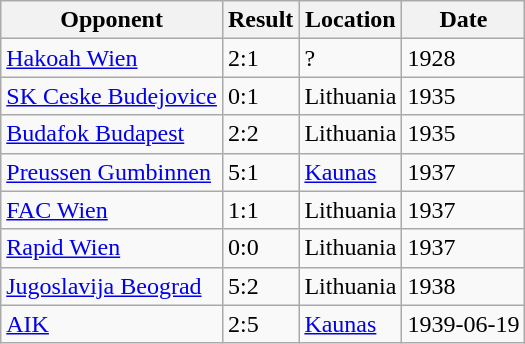<table class="wikitable">
<tr>
<th>Opponent</th>
<th>Result</th>
<th>Location</th>
<th>Date</th>
</tr>
<tr>
<td> <a href='#'>Hakoah Wien</a></td>
<td>2:1</td>
<td>?</td>
<td>1928</td>
</tr>
<tr>
<td> <a href='#'>SK Ceske Budejovice</a></td>
<td>0:1</td>
<td>Lithuania</td>
<td>1935</td>
</tr>
<tr>
<td> <a href='#'>Budafok Budapest</a></td>
<td>2:2</td>
<td>Lithuania</td>
<td>1935</td>
</tr>
<tr>
<td> <a href='#'>Preussen Gumbinnen</a></td>
<td>5:1</td>
<td><a href='#'>Kaunas</a></td>
<td>1937</td>
</tr>
<tr>
<td> <a href='#'>FAC Wien</a></td>
<td>1:1</td>
<td>Lithuania</td>
<td>1937</td>
</tr>
<tr>
<td> <a href='#'>Rapid Wien</a></td>
<td>0:0</td>
<td>Lithuania</td>
<td>1937</td>
</tr>
<tr>
<td> <a href='#'>Jugoslavija Beograd</a></td>
<td>5:2</td>
<td>Lithuania</td>
<td>1938</td>
</tr>
<tr>
<td> <a href='#'>AIK</a></td>
<td>2:5</td>
<td><a href='#'>Kaunas</a></td>
<td>1939-06-19</td>
</tr>
</table>
